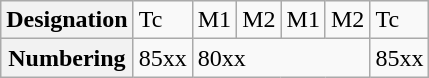<table class="wikitable">
<tr>
<th>Designation</th>
<td>Tc</td>
<td>M1</td>
<td>M2</td>
<td>M1</td>
<td>M2</td>
<td>Tc</td>
</tr>
<tr>
<th>Numbering</th>
<td>85xx</td>
<td colspan="4">80xx</td>
<td>85xx</td>
</tr>
</table>
